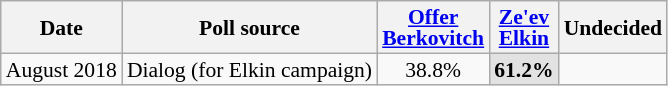<table class="wikitable" style="text-align:center; font-size:90%; line-height:14px">
<tr>
<th>Date</th>
<th>Poll source</th>
<th><a href='#'>Offer<br>Berkovitch</a></th>
<th><a href='#'>Ze'ev<br>Elkin</a></th>
<th>Undecided</th>
</tr>
<tr>
<td>August 2018</td>
<td>Dialog (for Elkin campaign)</td>
<td>38.8%</td>
<td style="background:#E2E2E2"><strong>61.2%</strong></td>
<td></td>
</tr>
</table>
